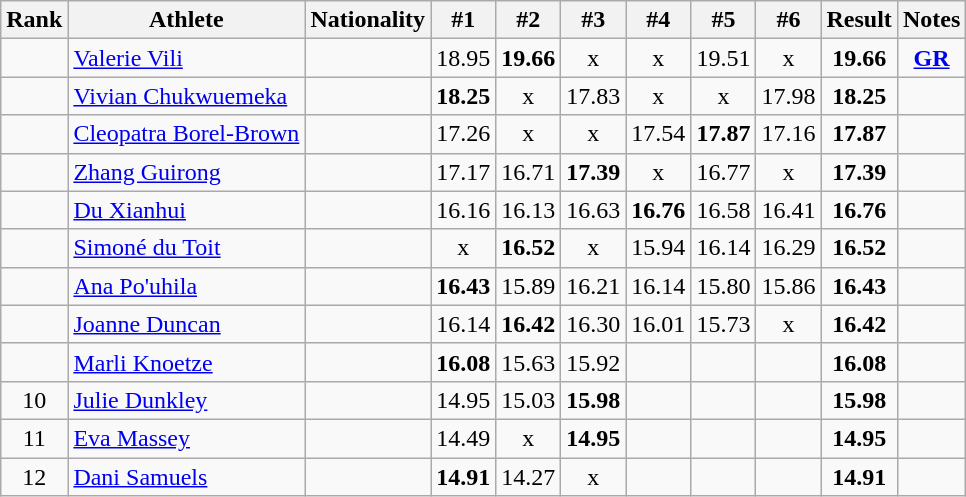<table class="wikitable sortable" style="text-align:center">
<tr>
<th>Rank</th>
<th>Athlete</th>
<th>Nationality</th>
<th>#1</th>
<th>#2</th>
<th>#3</th>
<th>#4</th>
<th>#5</th>
<th>#6</th>
<th>Result</th>
<th>Notes</th>
</tr>
<tr>
<td></td>
<td align="left"><a href='#'>Valerie Vili</a></td>
<td align=left></td>
<td>18.95</td>
<td><strong>19.66</strong></td>
<td>x</td>
<td>x</td>
<td>19.51</td>
<td>x</td>
<td><strong>19.66</strong></td>
<td><strong><a href='#'>GR</a></strong></td>
</tr>
<tr>
<td></td>
<td align="left"><a href='#'>Vivian Chukwuemeka</a></td>
<td align=left></td>
<td><strong>18.25</strong></td>
<td>x</td>
<td>17.83</td>
<td>x</td>
<td>x</td>
<td>17.98</td>
<td><strong>18.25</strong></td>
<td></td>
</tr>
<tr>
<td></td>
<td align="left"><a href='#'>Cleopatra Borel-Brown</a></td>
<td align=left></td>
<td>17.26</td>
<td>x</td>
<td>x</td>
<td>17.54</td>
<td><strong>17.87</strong></td>
<td>17.16</td>
<td><strong>17.87</strong></td>
<td></td>
</tr>
<tr>
<td></td>
<td align="left"><a href='#'>Zhang Guirong</a></td>
<td align=left></td>
<td>17.17</td>
<td>16.71</td>
<td><strong>17.39</strong></td>
<td>x</td>
<td>16.77</td>
<td>x</td>
<td><strong>17.39</strong></td>
<td></td>
</tr>
<tr>
<td></td>
<td align="left"><a href='#'>Du Xianhui</a></td>
<td align=left></td>
<td>16.16</td>
<td>16.13</td>
<td>16.63</td>
<td><strong>16.76</strong></td>
<td>16.58</td>
<td>16.41</td>
<td><strong>16.76</strong></td>
<td></td>
</tr>
<tr>
<td></td>
<td align="left"><a href='#'>Simoné du Toit</a></td>
<td align=left></td>
<td>x</td>
<td><strong>16.52</strong></td>
<td>x</td>
<td>15.94</td>
<td>16.14</td>
<td>16.29</td>
<td><strong>16.52</strong></td>
<td></td>
</tr>
<tr>
<td></td>
<td align="left"><a href='#'>Ana Po'uhila</a></td>
<td align=left></td>
<td><strong>16.43</strong></td>
<td>15.89</td>
<td>16.21</td>
<td>16.14</td>
<td>15.80</td>
<td>15.86</td>
<td><strong>16.43</strong></td>
<td></td>
</tr>
<tr>
<td></td>
<td align="left"><a href='#'>Joanne Duncan</a></td>
<td align=left></td>
<td>16.14</td>
<td><strong>16.42</strong></td>
<td>16.30</td>
<td>16.01</td>
<td>15.73</td>
<td>x</td>
<td><strong>16.42</strong></td>
<td></td>
</tr>
<tr>
<td></td>
<td align="left"><a href='#'>Marli Knoetze</a></td>
<td align=left></td>
<td><strong>16.08</strong></td>
<td>15.63</td>
<td>15.92</td>
<td></td>
<td></td>
<td></td>
<td><strong>16.08</strong></td>
<td></td>
</tr>
<tr>
<td>10</td>
<td align="left"><a href='#'>Julie Dunkley</a></td>
<td align=left></td>
<td>14.95</td>
<td>15.03</td>
<td><strong>15.98</strong></td>
<td></td>
<td></td>
<td></td>
<td><strong>15.98</strong></td>
<td></td>
</tr>
<tr>
<td>11</td>
<td align="left"><a href='#'>Eva Massey</a></td>
<td align=left></td>
<td>14.49</td>
<td>x</td>
<td><strong>14.95</strong></td>
<td></td>
<td></td>
<td></td>
<td><strong>14.95</strong></td>
<td></td>
</tr>
<tr>
<td>12</td>
<td align="left"><a href='#'>Dani Samuels</a></td>
<td align=left></td>
<td><strong>14.91</strong></td>
<td>14.27</td>
<td>x</td>
<td></td>
<td></td>
<td></td>
<td><strong>14.91</strong></td>
<td></td>
</tr>
</table>
